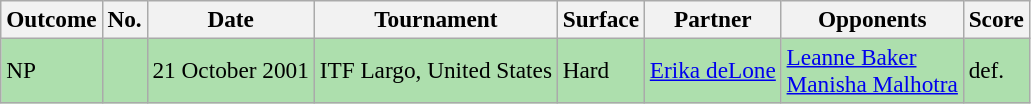<table class="sortable wikitable" style=font-size:97%>
<tr>
<th>Outcome</th>
<th>No.</th>
<th>Date</th>
<th>Tournament</th>
<th>Surface</th>
<th>Partner</th>
<th>Opponents</th>
<th>Score</th>
</tr>
<tr style="background:#addfad;">
<td>NP</td>
<td></td>
<td>21 October 2001</td>
<td>ITF Largo, United States</td>
<td>Hard</td>
<td> <a href='#'>Erika deLone</a></td>
<td> <a href='#'>Leanne Baker</a> <br>  <a href='#'>Manisha Malhotra</a></td>
<td>def.</td>
</tr>
</table>
